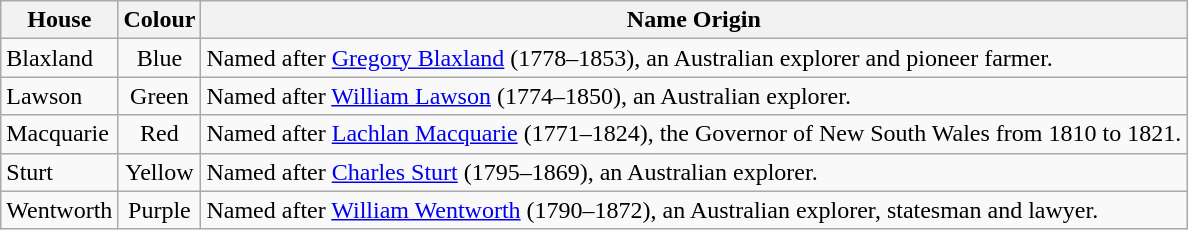<table class="wikitable">
<tr>
<th>House</th>
<th>Colour</th>
<th>Name Origin</th>
</tr>
<tr>
<td>Blaxland</td>
<td align="center">Blue<br></td>
<td>Named after <a href='#'>Gregory Blaxland</a> (1778–1853), an Australian explorer and pioneer farmer.</td>
</tr>
<tr>
<td>Lawson</td>
<td align="center">Green<br></td>
<td>Named after <a href='#'>William Lawson</a> (1774–1850), an Australian explorer.</td>
</tr>
<tr>
<td>Macquarie</td>
<td align="center">Red<br></td>
<td>Named after <a href='#'>Lachlan Macquarie</a> (1771–1824), the Governor of New South Wales from 1810 to 1821.</td>
</tr>
<tr>
<td>Sturt</td>
<td align="center">Yellow<br></td>
<td>Named after <a href='#'>Charles Sturt</a> (1795–1869), an Australian explorer.</td>
</tr>
<tr>
<td>Wentworth</td>
<td align="center">Purple<br></td>
<td>Named after <a href='#'>William Wentworth</a> (1790–1872), an Australian explorer, statesman and lawyer.</td>
</tr>
</table>
